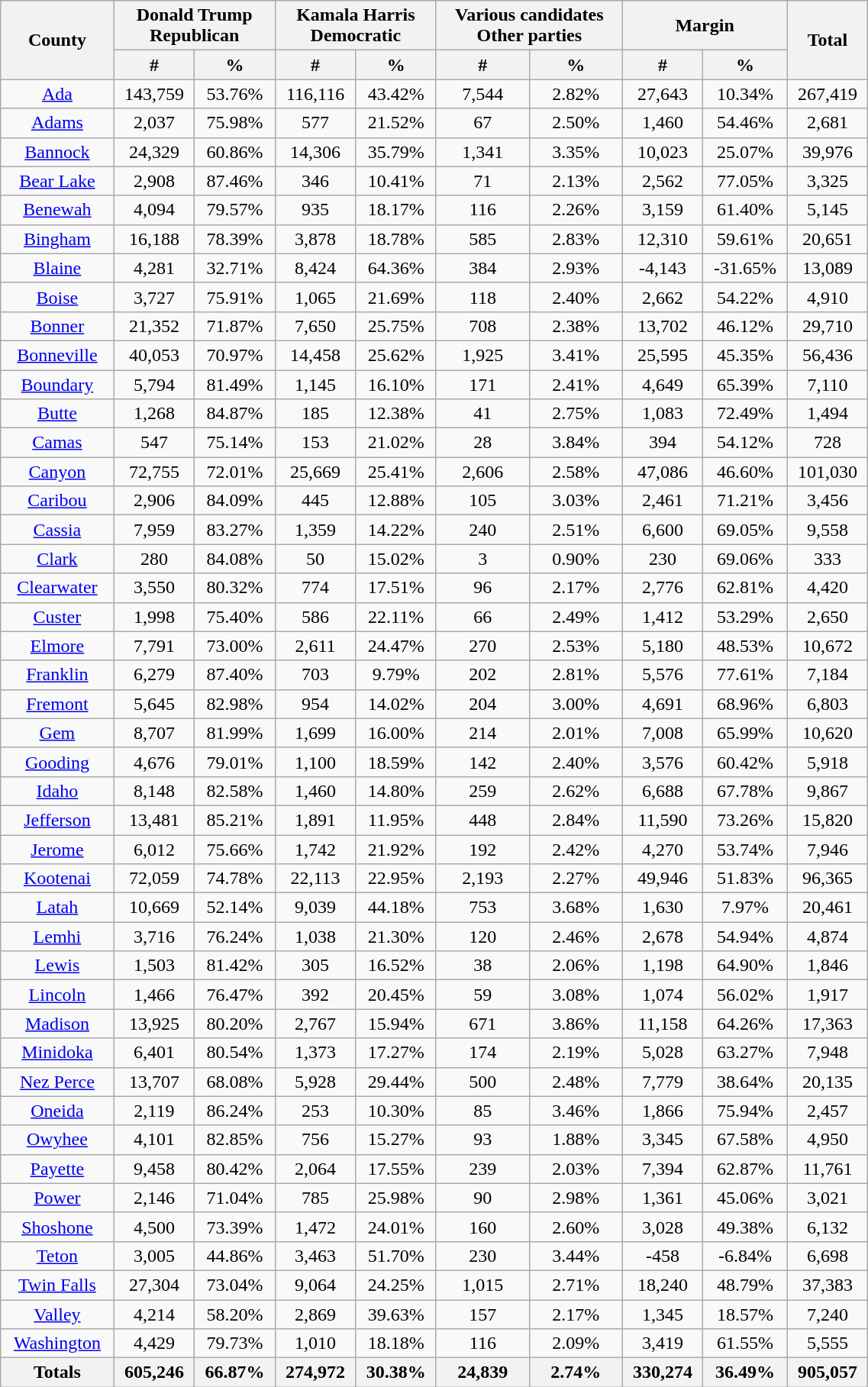<table width="60%" class="wikitable sortable">
<tr>
<th rowspan="2">County</th>
<th colspan="2">Donald Trump<br>Republican</th>
<th colspan="2">Kamala Harris<br>Democratic</th>
<th colspan="2">Various candidates<br>Other parties</th>
<th colspan="2">Margin</th>
<th rowspan="2">Total</th>
</tr>
<tr>
<th style="text-align:center;" data-sort-type="number">#</th>
<th style="text-align:center;" data-sort-type="number">%</th>
<th style="text-align:center;" data-sort-type="number">#</th>
<th style="text-align:center;" data-sort-type="number">%</th>
<th style="text-align:center;" data-sort-type="number">#</th>
<th style="text-align:center;" data-sort-type="number">%</th>
<th style="text-align:center;" data-sort-type="number">#</th>
<th style="text-align:center;" data-sort-type="number">%</th>
</tr>
<tr style="text-align:center;">
<td><a href='#'>Ada</a></td>
<td>143,759</td>
<td>53.76%</td>
<td>116,116</td>
<td>43.42%</td>
<td>7,544</td>
<td>2.82%</td>
<td>27,643</td>
<td>10.34%</td>
<td>267,419</td>
</tr>
<tr style="text-align:center;">
<td><a href='#'>Adams</a></td>
<td>2,037</td>
<td>75.98%</td>
<td>577</td>
<td>21.52%</td>
<td>67</td>
<td>2.50%</td>
<td>1,460</td>
<td>54.46%</td>
<td>2,681</td>
</tr>
<tr style="text-align:center;">
<td><a href='#'>Bannock</a></td>
<td>24,329</td>
<td>60.86%</td>
<td>14,306</td>
<td>35.79%</td>
<td>1,341</td>
<td>3.35%</td>
<td>10,023</td>
<td>25.07%</td>
<td>39,976</td>
</tr>
<tr style="text-align:center;">
<td><a href='#'>Bear Lake</a></td>
<td>2,908</td>
<td>87.46%</td>
<td>346</td>
<td>10.41%</td>
<td>71</td>
<td>2.13%</td>
<td>2,562</td>
<td>77.05%</td>
<td>3,325</td>
</tr>
<tr style="text-align:center;">
<td><a href='#'>Benewah</a></td>
<td>4,094</td>
<td>79.57%</td>
<td>935</td>
<td>18.17%</td>
<td>116</td>
<td>2.26%</td>
<td>3,159</td>
<td>61.40%</td>
<td>5,145</td>
</tr>
<tr style="text-align:center;">
<td><a href='#'>Bingham</a></td>
<td>16,188</td>
<td>78.39%</td>
<td>3,878</td>
<td>18.78%</td>
<td>585</td>
<td>2.83%</td>
<td>12,310</td>
<td>59.61%</td>
<td>20,651</td>
</tr>
<tr style="text-align:center;">
<td><a href='#'>Blaine</a></td>
<td>4,281</td>
<td>32.71%</td>
<td>8,424</td>
<td>64.36%</td>
<td>384</td>
<td>2.93%</td>
<td>-4,143</td>
<td>-31.65%</td>
<td>13,089</td>
</tr>
<tr style="text-align:center;">
<td><a href='#'>Boise</a></td>
<td>3,727</td>
<td>75.91%</td>
<td>1,065</td>
<td>21.69%</td>
<td>118</td>
<td>2.40%</td>
<td>2,662</td>
<td>54.22%</td>
<td>4,910</td>
</tr>
<tr style="text-align:center;">
<td><a href='#'>Bonner</a></td>
<td>21,352</td>
<td>71.87%</td>
<td>7,650</td>
<td>25.75%</td>
<td>708</td>
<td>2.38%</td>
<td>13,702</td>
<td>46.12%</td>
<td>29,710</td>
</tr>
<tr style="text-align:center;">
<td><a href='#'>Bonneville</a></td>
<td>40,053</td>
<td>70.97%</td>
<td>14,458</td>
<td>25.62%</td>
<td>1,925</td>
<td>3.41%</td>
<td>25,595</td>
<td>45.35%</td>
<td>56,436</td>
</tr>
<tr style="text-align:center;">
<td><a href='#'>Boundary</a></td>
<td>5,794</td>
<td>81.49%</td>
<td>1,145</td>
<td>16.10%</td>
<td>171</td>
<td>2.41%</td>
<td>4,649</td>
<td>65.39%</td>
<td>7,110</td>
</tr>
<tr style="text-align:center;">
<td><a href='#'>Butte</a></td>
<td>1,268</td>
<td>84.87%</td>
<td>185</td>
<td>12.38%</td>
<td>41</td>
<td>2.75%</td>
<td>1,083</td>
<td>72.49%</td>
<td>1,494</td>
</tr>
<tr style="text-align:center;">
<td><a href='#'>Camas</a></td>
<td>547</td>
<td>75.14%</td>
<td>153</td>
<td>21.02%</td>
<td>28</td>
<td>3.84%</td>
<td>394</td>
<td>54.12%</td>
<td>728</td>
</tr>
<tr style="text-align:center;">
<td><a href='#'>Canyon</a></td>
<td>72,755</td>
<td>72.01%</td>
<td>25,669</td>
<td>25.41%</td>
<td>2,606</td>
<td>2.58%</td>
<td>47,086</td>
<td>46.60%</td>
<td>101,030</td>
</tr>
<tr style="text-align:center;">
<td><a href='#'>Caribou</a></td>
<td>2,906</td>
<td>84.09%</td>
<td>445</td>
<td>12.88%</td>
<td>105</td>
<td>3.03%</td>
<td>2,461</td>
<td>71.21%</td>
<td>3,456</td>
</tr>
<tr style="text-align:center;">
<td><a href='#'>Cassia</a></td>
<td>7,959</td>
<td>83.27%</td>
<td>1,359</td>
<td>14.22%</td>
<td>240</td>
<td>2.51%</td>
<td>6,600</td>
<td>69.05%</td>
<td>9,558</td>
</tr>
<tr style="text-align:center;">
<td><a href='#'>Clark</a></td>
<td>280</td>
<td>84.08%</td>
<td>50</td>
<td>15.02%</td>
<td>3</td>
<td>0.90%</td>
<td>230</td>
<td>69.06%</td>
<td>333</td>
</tr>
<tr style="text-align:center;">
<td><a href='#'>Clearwater</a></td>
<td>3,550</td>
<td>80.32%</td>
<td>774</td>
<td>17.51%</td>
<td>96</td>
<td>2.17%</td>
<td>2,776</td>
<td>62.81%</td>
<td>4,420</td>
</tr>
<tr style="text-align:center;">
<td><a href='#'>Custer</a></td>
<td>1,998</td>
<td>75.40%</td>
<td>586</td>
<td>22.11%</td>
<td>66</td>
<td>2.49%</td>
<td>1,412</td>
<td>53.29%</td>
<td>2,650</td>
</tr>
<tr style="text-align:center;">
<td><a href='#'>Elmore</a></td>
<td>7,791</td>
<td>73.00%</td>
<td>2,611</td>
<td>24.47%</td>
<td>270</td>
<td>2.53%</td>
<td>5,180</td>
<td>48.53%</td>
<td>10,672</td>
</tr>
<tr style="text-align:center;">
<td><a href='#'>Franklin</a></td>
<td>6,279</td>
<td>87.40%</td>
<td>703</td>
<td>9.79%</td>
<td>202</td>
<td>2.81%</td>
<td>5,576</td>
<td>77.61%</td>
<td>7,184</td>
</tr>
<tr style="text-align:center;">
<td><a href='#'>Fremont</a></td>
<td>5,645</td>
<td>82.98%</td>
<td>954</td>
<td>14.02%</td>
<td>204</td>
<td>3.00%</td>
<td>4,691</td>
<td>68.96%</td>
<td>6,803</td>
</tr>
<tr style="text-align:center;">
<td><a href='#'>Gem</a></td>
<td>8,707</td>
<td>81.99%</td>
<td>1,699</td>
<td>16.00%</td>
<td>214</td>
<td>2.01%</td>
<td>7,008</td>
<td>65.99%</td>
<td>10,620</td>
</tr>
<tr style="text-align:center;">
<td><a href='#'>Gooding</a></td>
<td>4,676</td>
<td>79.01%</td>
<td>1,100</td>
<td>18.59%</td>
<td>142</td>
<td>2.40%</td>
<td>3,576</td>
<td>60.42%</td>
<td>5,918</td>
</tr>
<tr style="text-align:center;">
<td><a href='#'>Idaho</a></td>
<td>8,148</td>
<td>82.58%</td>
<td>1,460</td>
<td>14.80%</td>
<td>259</td>
<td>2.62%</td>
<td>6,688</td>
<td>67.78%</td>
<td>9,867</td>
</tr>
<tr style="text-align:center;">
<td><a href='#'>Jefferson</a></td>
<td>13,481</td>
<td>85.21%</td>
<td>1,891</td>
<td>11.95%</td>
<td>448</td>
<td>2.84%</td>
<td>11,590</td>
<td>73.26%</td>
<td>15,820</td>
</tr>
<tr style="text-align:center;">
<td><a href='#'>Jerome</a></td>
<td>6,012</td>
<td>75.66%</td>
<td>1,742</td>
<td>21.92%</td>
<td>192</td>
<td>2.42%</td>
<td>4,270</td>
<td>53.74%</td>
<td>7,946</td>
</tr>
<tr style="text-align:center;">
<td><a href='#'>Kootenai</a></td>
<td>72,059</td>
<td>74.78%</td>
<td>22,113</td>
<td>22.95%</td>
<td>2,193</td>
<td>2.27%</td>
<td>49,946</td>
<td>51.83%</td>
<td>96,365</td>
</tr>
<tr style="text-align:center;">
<td><a href='#'>Latah</a></td>
<td>10,669</td>
<td>52.14%</td>
<td>9,039</td>
<td>44.18%</td>
<td>753</td>
<td>3.68%</td>
<td>1,630</td>
<td>7.97%</td>
<td>20,461</td>
</tr>
<tr style="text-align:center;">
<td><a href='#'>Lemhi</a></td>
<td>3,716</td>
<td>76.24%</td>
<td>1,038</td>
<td>21.30%</td>
<td>120</td>
<td>2.46%</td>
<td>2,678</td>
<td>54.94%</td>
<td>4,874</td>
</tr>
<tr style="text-align:center;">
<td><a href='#'>Lewis</a></td>
<td>1,503</td>
<td>81.42%</td>
<td>305</td>
<td>16.52%</td>
<td>38</td>
<td>2.06%</td>
<td>1,198</td>
<td>64.90%</td>
<td>1,846</td>
</tr>
<tr style="text-align:center;">
<td><a href='#'>Lincoln</a></td>
<td>1,466</td>
<td>76.47%</td>
<td>392</td>
<td>20.45%</td>
<td>59</td>
<td>3.08%</td>
<td>1,074</td>
<td>56.02%</td>
<td>1,917</td>
</tr>
<tr style="text-align:center;">
<td><a href='#'>Madison</a></td>
<td>13,925</td>
<td>80.20%</td>
<td>2,767</td>
<td>15.94%</td>
<td>671</td>
<td>3.86%</td>
<td>11,158</td>
<td>64.26%</td>
<td>17,363</td>
</tr>
<tr style="text-align:center;">
<td><a href='#'>Minidoka</a></td>
<td>6,401</td>
<td>80.54%</td>
<td>1,373</td>
<td>17.27%</td>
<td>174</td>
<td>2.19%</td>
<td>5,028</td>
<td>63.27%</td>
<td>7,948</td>
</tr>
<tr style="text-align:center;">
<td><a href='#'>Nez Perce</a></td>
<td>13,707</td>
<td>68.08%</td>
<td>5,928</td>
<td>29.44%</td>
<td>500</td>
<td>2.48%</td>
<td>7,779</td>
<td>38.64%</td>
<td>20,135</td>
</tr>
<tr style="text-align:center;">
<td><a href='#'>Oneida</a></td>
<td>2,119</td>
<td>86.24%</td>
<td>253</td>
<td>10.30%</td>
<td>85</td>
<td>3.46%</td>
<td>1,866</td>
<td>75.94%</td>
<td>2,457</td>
</tr>
<tr style="text-align:center;">
<td><a href='#'>Owyhee</a></td>
<td>4,101</td>
<td>82.85%</td>
<td>756</td>
<td>15.27%</td>
<td>93</td>
<td>1.88%</td>
<td>3,345</td>
<td>67.58%</td>
<td>4,950</td>
</tr>
<tr style="text-align:center;">
<td><a href='#'>Payette</a></td>
<td>9,458</td>
<td>80.42%</td>
<td>2,064</td>
<td>17.55%</td>
<td>239</td>
<td>2.03%</td>
<td>7,394</td>
<td>62.87%</td>
<td>11,761</td>
</tr>
<tr style="text-align:center;">
<td><a href='#'>Power</a></td>
<td>2,146</td>
<td>71.04%</td>
<td>785</td>
<td>25.98%</td>
<td>90</td>
<td>2.98%</td>
<td>1,361</td>
<td>45.06%</td>
<td>3,021</td>
</tr>
<tr style="text-align:center;">
<td><a href='#'>Shoshone</a></td>
<td>4,500</td>
<td>73.39%</td>
<td>1,472</td>
<td>24.01%</td>
<td>160</td>
<td>2.60%</td>
<td>3,028</td>
<td>49.38%</td>
<td>6,132</td>
</tr>
<tr style="text-align:center;">
<td><a href='#'>Teton</a></td>
<td>3,005</td>
<td>44.86%</td>
<td>3,463</td>
<td>51.70%</td>
<td>230</td>
<td>3.44%</td>
<td>-458</td>
<td>-6.84%</td>
<td>6,698</td>
</tr>
<tr style="text-align:center;">
<td><a href='#'>Twin Falls</a></td>
<td>27,304</td>
<td>73.04%</td>
<td>9,064</td>
<td>24.25%</td>
<td>1,015</td>
<td>2.71%</td>
<td>18,240</td>
<td>48.79%</td>
<td>37,383</td>
</tr>
<tr style="text-align:center;">
<td><a href='#'>Valley</a></td>
<td>4,214</td>
<td>58.20%</td>
<td>2,869</td>
<td>39.63%</td>
<td>157</td>
<td>2.17%</td>
<td>1,345</td>
<td>18.57%</td>
<td>7,240</td>
</tr>
<tr style="text-align:center;">
<td><a href='#'>Washington</a></td>
<td>4,429</td>
<td>79.73%</td>
<td>1,010</td>
<td>18.18%</td>
<td>116</td>
<td>2.09%</td>
<td>3,419</td>
<td>61.55%</td>
<td>5,555</td>
</tr>
<tr>
<th>Totals</th>
<th>605,246</th>
<th>66.87%</th>
<th>274,972</th>
<th>30.38%</th>
<th>24,839</th>
<th>2.74%</th>
<th>330,274</th>
<th>36.49%</th>
<th>905,057</th>
</tr>
</table>
